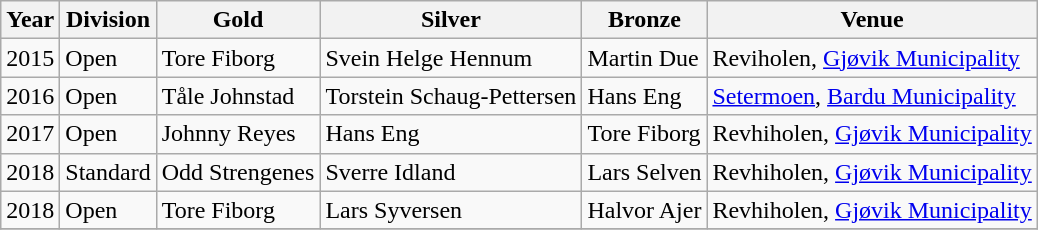<table class="wikitable sortable" style="text-align: left;">
<tr>
<th>Year</th>
<th>Division</th>
<th> Gold</th>
<th> Silver</th>
<th> Bronze</th>
<th>Venue</th>
</tr>
<tr>
<td>2015</td>
<td>Open</td>
<td>Tore Fiborg</td>
<td>Svein Helge Hennum</td>
<td>Martin Due</td>
<td>Reviholen, <a href='#'>Gjøvik Municipality</a></td>
</tr>
<tr>
<td>2016</td>
<td>Open</td>
<td> Tåle Johnstad</td>
<td> Torstein Schaug-Pettersen</td>
<td> Hans Eng</td>
<td><a href='#'>Setermoen</a>, <a href='#'>Bardu Municipality</a></td>
</tr>
<tr>
<td>2017</td>
<td>Open</td>
<td> Johnny Reyes</td>
<td> Hans Eng</td>
<td> Tore Fiborg</td>
<td>Revhiholen, <a href='#'>Gjøvik Municipality</a></td>
</tr>
<tr>
<td>2018</td>
<td>Standard</td>
<td> Odd Strengenes</td>
<td> Sverre Idland</td>
<td> Lars Selven</td>
<td>Revhiholen, <a href='#'>Gjøvik Municipality</a></td>
</tr>
<tr>
<td>2018</td>
<td>Open</td>
<td> Tore Fiborg</td>
<td> Lars Syversen</td>
<td> Halvor Ajer</td>
<td>Revhiholen, <a href='#'>Gjøvik Municipality</a></td>
</tr>
<tr>
</tr>
</table>
